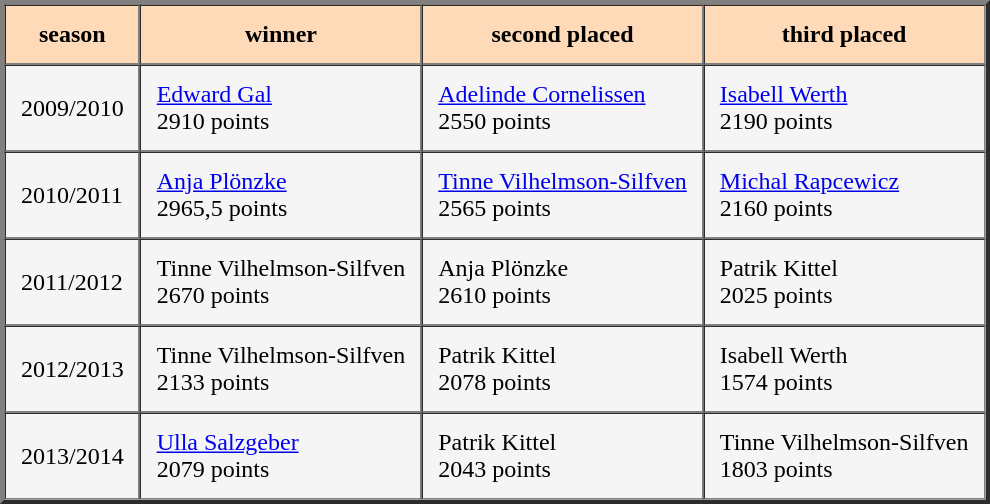<table border="3" cellpadding="10" cellspacing="0">
<tr>
<th style="background:#FFDAB9;">season</th>
<th style="background:#FFDAB9;">winner</th>
<th style="background:#FFDAB9;">second placed</th>
<th style="background:#FFDAB9;">third placed</th>
</tr>
<tr ---- bgcolor=#F5F5F5>
<td>2009/2010</td>
<td> <a href='#'>Edward Gal</a><br>2910 points</td>
<td> <a href='#'>Adelinde Cornelissen</a><br>2550 points</td>
<td> <a href='#'>Isabell Werth</a><br>2190 points</td>
</tr>
<tr ---- bgcolor=#F5F5F5>
<td>2010/2011</td>
<td> <a href='#'>Anja Plönzke</a><br>2965,5 points</td>
<td> <a href='#'>Tinne Vilhelmson-Silfven</a><br>2565 points</td>
<td> <a href='#'>Michal Rapcewicz</a><br>2160 points</td>
</tr>
<tr ---- bgcolor=#F5F5F5>
<td>2011/2012</td>
<td> Tinne Vilhelmson-Silfven<br>2670 points</td>
<td> Anja Plönzke<br>2610 points</td>
<td> Patrik Kittel<br>2025 points</td>
</tr>
<tr ---- bgcolor=#F5F5F5>
<td>2012/2013</td>
<td> Tinne Vilhelmson-Silfven<br>2133 points</td>
<td> Patrik Kittel<br>2078 points</td>
<td> Isabell Werth<br>1574 points</td>
</tr>
<tr ---- bgcolor=#F5F5F5>
<td>2013/2014</td>
<td> <a href='#'>Ulla Salzgeber</a><br>2079 points</td>
<td> Patrik Kittel<br>2043 points</td>
<td> Tinne Vilhelmson-Silfven<br>1803 points</td>
</tr>
</table>
